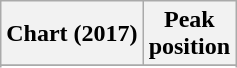<table class="wikitable sortable plainrowheaders" style="text-align:center">
<tr>
<th scope="col">Chart (2017)</th>
<th scope="col">Peak<br> position</th>
</tr>
<tr>
</tr>
<tr>
</tr>
<tr>
</tr>
<tr>
</tr>
<tr>
</tr>
<tr>
</tr>
<tr>
</tr>
<tr>
</tr>
<tr>
</tr>
<tr>
</tr>
<tr>
</tr>
<tr>
</tr>
<tr>
</tr>
<tr>
</tr>
</table>
